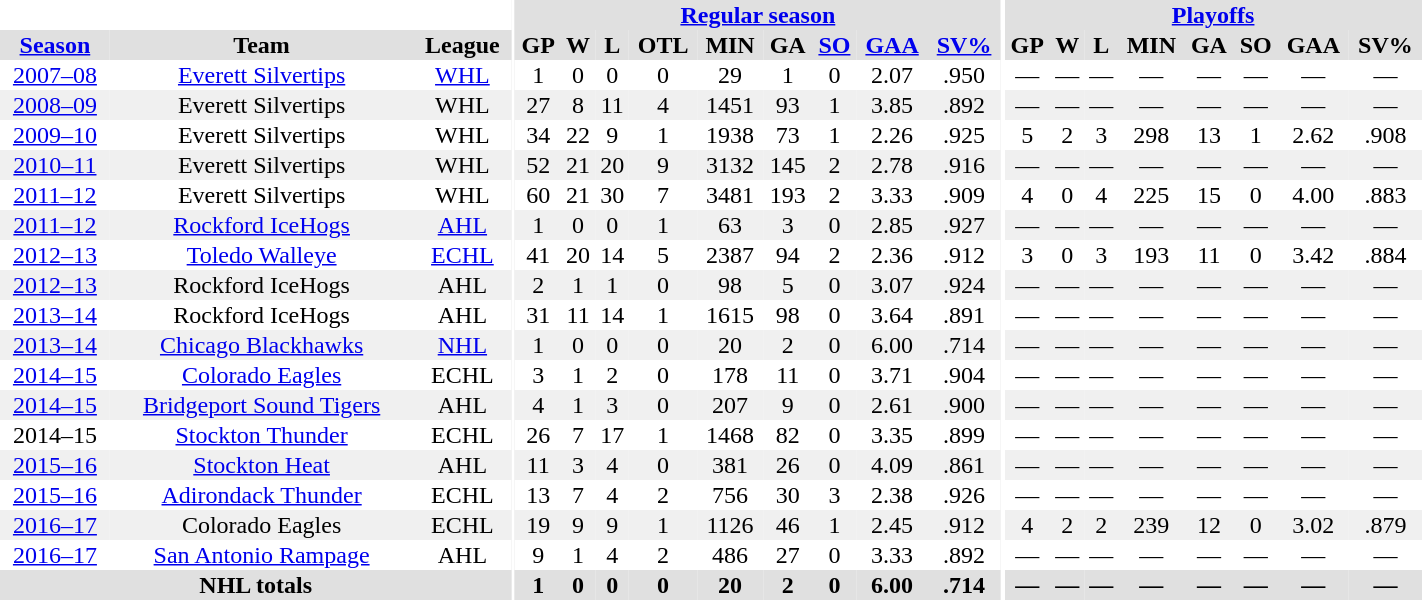<table border="0" cellpadding="1" cellspacing="0" style="text-align:center; width:75%">
<tr ALIGN="center" bgcolor="#e0e0e0">
<th align="center" colspan="3" bgcolor="#ffffff"></th>
<th align="center" rowspan="99" bgcolor="#ffffff"></th>
<th align="center" colspan="9" bgcolor="#e0e0e0"><a href='#'>Regular season</a></th>
<th align="center" rowspan="99" bgcolor="#ffffff"></th>
<th align="center" colspan="8" bgcolor="#e0e0e0"><a href='#'>Playoffs</a></th>
</tr>
<tr ALIGN="center" bgcolor="#e0e0e0">
<th><a href='#'>Season</a></th>
<th>Team</th>
<th>League</th>
<th>GP</th>
<th>W</th>
<th>L</th>
<th>OTL</th>
<th>MIN</th>
<th>GA</th>
<th><a href='#'>SO</a></th>
<th><a href='#'>GAA</a></th>
<th><a href='#'>SV%</a></th>
<th>GP</th>
<th>W</th>
<th>L</th>
<th>MIN</th>
<th>GA</th>
<th>SO</th>
<th>GAA</th>
<th>SV%</th>
</tr>
<tr ALIGN="center">
<td><a href='#'>2007–08</a></td>
<td><a href='#'>Everett Silvertips</a></td>
<td><a href='#'>WHL</a></td>
<td>1</td>
<td>0</td>
<td>0</td>
<td>0</td>
<td>29</td>
<td>1</td>
<td>0</td>
<td>2.07</td>
<td>.950</td>
<td>—</td>
<td>—</td>
<td>—</td>
<td>—</td>
<td>—</td>
<td>—</td>
<td>—</td>
<td>—</td>
</tr>
<tr ALIGN="center" bgcolor="#f0f0f0">
<td><a href='#'>2008–09</a></td>
<td>Everett Silvertips</td>
<td>WHL</td>
<td>27</td>
<td>8</td>
<td>11</td>
<td>4</td>
<td>1451</td>
<td>93</td>
<td>1</td>
<td>3.85</td>
<td>.892</td>
<td>—</td>
<td>—</td>
<td>—</td>
<td>—</td>
<td>—</td>
<td>—</td>
<td>—</td>
<td>—</td>
</tr>
<tr ALIGN="center">
<td><a href='#'>2009–10</a></td>
<td>Everett Silvertips</td>
<td>WHL</td>
<td>34</td>
<td>22</td>
<td>9</td>
<td>1</td>
<td>1938</td>
<td>73</td>
<td>1</td>
<td>2.26</td>
<td>.925</td>
<td>5</td>
<td>2</td>
<td>3</td>
<td>298</td>
<td>13</td>
<td>1</td>
<td>2.62</td>
<td>.908</td>
</tr>
<tr ALIGN="center" bgcolor="#f0f0f0">
<td><a href='#'>2010–11</a></td>
<td>Everett Silvertips</td>
<td>WHL</td>
<td>52</td>
<td>21</td>
<td>20</td>
<td>9</td>
<td>3132</td>
<td>145</td>
<td>2</td>
<td>2.78</td>
<td>.916</td>
<td>—</td>
<td>—</td>
<td>—</td>
<td>—</td>
<td>—</td>
<td>—</td>
<td>—</td>
<td>—</td>
</tr>
<tr ALIGN="center">
<td><a href='#'>2011–12</a></td>
<td>Everett Silvertips</td>
<td>WHL</td>
<td>60</td>
<td>21</td>
<td>30</td>
<td>7</td>
<td>3481</td>
<td>193</td>
<td>2</td>
<td>3.33</td>
<td>.909</td>
<td>4</td>
<td>0</td>
<td>4</td>
<td>225</td>
<td>15</td>
<td>0</td>
<td>4.00</td>
<td>.883</td>
</tr>
<tr ALIGN="center" bgcolor="#f0f0f0">
<td><a href='#'>2011–12</a></td>
<td><a href='#'>Rockford IceHogs</a></td>
<td><a href='#'>AHL</a></td>
<td>1</td>
<td>0</td>
<td>0</td>
<td>1</td>
<td>63</td>
<td>3</td>
<td>0</td>
<td>2.85</td>
<td>.927</td>
<td>—</td>
<td>—</td>
<td>—</td>
<td>—</td>
<td>—</td>
<td>—</td>
<td>—</td>
<td>—</td>
</tr>
<tr ALIGN="center">
<td><a href='#'>2012–13</a></td>
<td><a href='#'>Toledo Walleye</a></td>
<td><a href='#'>ECHL</a></td>
<td>41</td>
<td>20</td>
<td>14</td>
<td>5</td>
<td>2387</td>
<td>94</td>
<td>2</td>
<td>2.36</td>
<td>.912</td>
<td>3</td>
<td>0</td>
<td>3</td>
<td>193</td>
<td>11</td>
<td>0</td>
<td>3.42</td>
<td>.884</td>
</tr>
<tr ALIGN="center" bgcolor="#f0f0f0">
<td><a href='#'>2012–13</a></td>
<td>Rockford IceHogs</td>
<td>AHL</td>
<td>2</td>
<td>1</td>
<td>1</td>
<td>0</td>
<td>98</td>
<td>5</td>
<td>0</td>
<td>3.07</td>
<td>.924</td>
<td>—</td>
<td>—</td>
<td>—</td>
<td>—</td>
<td>—</td>
<td>—</td>
<td>—</td>
<td>—</td>
</tr>
<tr ALIGN="center">
<td><a href='#'>2013–14</a></td>
<td>Rockford IceHogs</td>
<td>AHL</td>
<td>31</td>
<td>11</td>
<td>14</td>
<td>1</td>
<td>1615</td>
<td>98</td>
<td>0</td>
<td>3.64</td>
<td>.891</td>
<td>—</td>
<td>—</td>
<td>—</td>
<td>—</td>
<td>—</td>
<td>—</td>
<td>—</td>
<td>—</td>
</tr>
<tr ALIGN="center" bgcolor="#f0f0f0">
<td><a href='#'>2013–14</a></td>
<td><a href='#'>Chicago Blackhawks</a></td>
<td><a href='#'>NHL</a></td>
<td>1</td>
<td>0</td>
<td>0</td>
<td>0</td>
<td>20</td>
<td>2</td>
<td>0</td>
<td>6.00</td>
<td>.714</td>
<td>—</td>
<td>—</td>
<td>—</td>
<td>—</td>
<td>—</td>
<td>—</td>
<td>—</td>
<td>—</td>
</tr>
<tr ALIGN="center">
<td><a href='#'>2014–15</a></td>
<td><a href='#'>Colorado Eagles</a></td>
<td>ECHL</td>
<td>3</td>
<td>1</td>
<td>2</td>
<td>0</td>
<td>178</td>
<td>11</td>
<td>0</td>
<td>3.71</td>
<td>.904</td>
<td>—</td>
<td>—</td>
<td>—</td>
<td>—</td>
<td>—</td>
<td>—</td>
<td>—</td>
<td>—</td>
</tr>
<tr ALIGN="center" bgcolor="#f0f0f0">
<td><a href='#'>2014–15</a></td>
<td><a href='#'>Bridgeport Sound Tigers</a></td>
<td>AHL</td>
<td>4</td>
<td>1</td>
<td>3</td>
<td>0</td>
<td>207</td>
<td>9</td>
<td>0</td>
<td>2.61</td>
<td>.900</td>
<td>—</td>
<td>—</td>
<td>—</td>
<td>—</td>
<td>—</td>
<td>—</td>
<td>—</td>
<td>—</td>
</tr>
<tr ALIGN="center">
<td>2014–15</td>
<td><a href='#'>Stockton Thunder</a></td>
<td>ECHL</td>
<td>26</td>
<td>7</td>
<td>17</td>
<td>1</td>
<td>1468</td>
<td>82</td>
<td>0</td>
<td>3.35</td>
<td>.899</td>
<td>—</td>
<td>—</td>
<td>—</td>
<td>—</td>
<td>—</td>
<td>—</td>
<td>—</td>
<td>—</td>
</tr>
<tr ALIGN="center" bgcolor="#f0f0f0">
<td><a href='#'>2015–16</a></td>
<td><a href='#'>Stockton Heat</a></td>
<td>AHL</td>
<td>11</td>
<td>3</td>
<td>4</td>
<td>0</td>
<td>381</td>
<td>26</td>
<td>0</td>
<td>4.09</td>
<td>.861</td>
<td>—</td>
<td>—</td>
<td>—</td>
<td>—</td>
<td>—</td>
<td>—</td>
<td>—</td>
<td>—</td>
</tr>
<tr ALIGN="center">
<td><a href='#'>2015–16</a></td>
<td><a href='#'>Adirondack Thunder</a></td>
<td>ECHL</td>
<td>13</td>
<td>7</td>
<td>4</td>
<td>2</td>
<td>756</td>
<td>30</td>
<td>3</td>
<td>2.38</td>
<td>.926</td>
<td>—</td>
<td>—</td>
<td>—</td>
<td>—</td>
<td>—</td>
<td>—</td>
<td>—</td>
<td>—</td>
</tr>
<tr ALIGN="center" bgcolor="#f0f0f0">
<td><a href='#'>2016–17</a></td>
<td>Colorado Eagles</td>
<td>ECHL</td>
<td>19</td>
<td>9</td>
<td>9</td>
<td>1</td>
<td>1126</td>
<td>46</td>
<td>1</td>
<td>2.45</td>
<td>.912</td>
<td>4</td>
<td>2</td>
<td>2</td>
<td>239</td>
<td>12</td>
<td>0</td>
<td>3.02</td>
<td>.879</td>
</tr>
<tr ALIGN="center">
<td><a href='#'>2016–17</a></td>
<td><a href='#'>San Antonio Rampage</a></td>
<td>AHL</td>
<td>9</td>
<td>1</td>
<td>4</td>
<td>2</td>
<td>486</td>
<td>27</td>
<td>0</td>
<td>3.33</td>
<td>.892</td>
<td>—</td>
<td>—</td>
<td>—</td>
<td>—</td>
<td>—</td>
<td>—</td>
<td>—</td>
<td>—</td>
</tr>
<tr ALIGN="center" bgcolor="#e0e0e0">
<th colspan="3" align="center">NHL totals</th>
<th>1</th>
<th>0</th>
<th>0</th>
<th>0</th>
<th>20</th>
<th>2</th>
<th>0</th>
<th>6.00</th>
<th>.714</th>
<th>—</th>
<th>—</th>
<th>—</th>
<th>—</th>
<th>—</th>
<th>—</th>
<th>—</th>
<th>—</th>
</tr>
</table>
